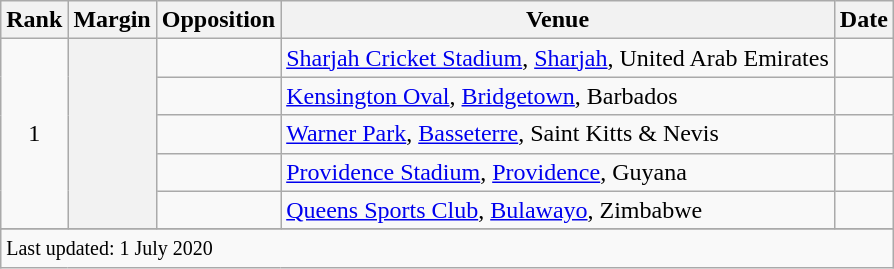<table class="wikitable plainrowheaders sortable">
<tr>
<th scope=col>Rank</th>
<th scope=col>Margin</th>
<th scope=col>Opposition</th>
<th scope=col>Venue</th>
<th scope=col>Date</th>
</tr>
<tr>
<td align=center rowspan=5>1</td>
<th scope=row style=text-align:center; rowspan=5></th>
<td></td>
<td><a href='#'>Sharjah Cricket Stadium</a>, <a href='#'>Sharjah</a>, United Arab Emirates</td>
<td></td>
</tr>
<tr>
<td></td>
<td><a href='#'>Kensington Oval</a>, <a href='#'>Bridgetown</a>, Barbados</td>
<td></td>
</tr>
<tr>
<td></td>
<td><a href='#'>Warner Park</a>, <a href='#'>Basseterre</a>, Saint Kitts & Nevis</td>
<td></td>
</tr>
<tr>
<td></td>
<td><a href='#'>Providence Stadium</a>, <a href='#'>Providence</a>, Guyana</td>
<td></td>
</tr>
<tr>
<td></td>
<td><a href='#'>Queens Sports Club</a>, <a href='#'>Bulawayo</a>, Zimbabwe</td>
<td></td>
</tr>
<tr>
</tr>
<tr class=sortbottom>
<td colspan=5><small>Last updated: 1 July 2020</small></td>
</tr>
</table>
